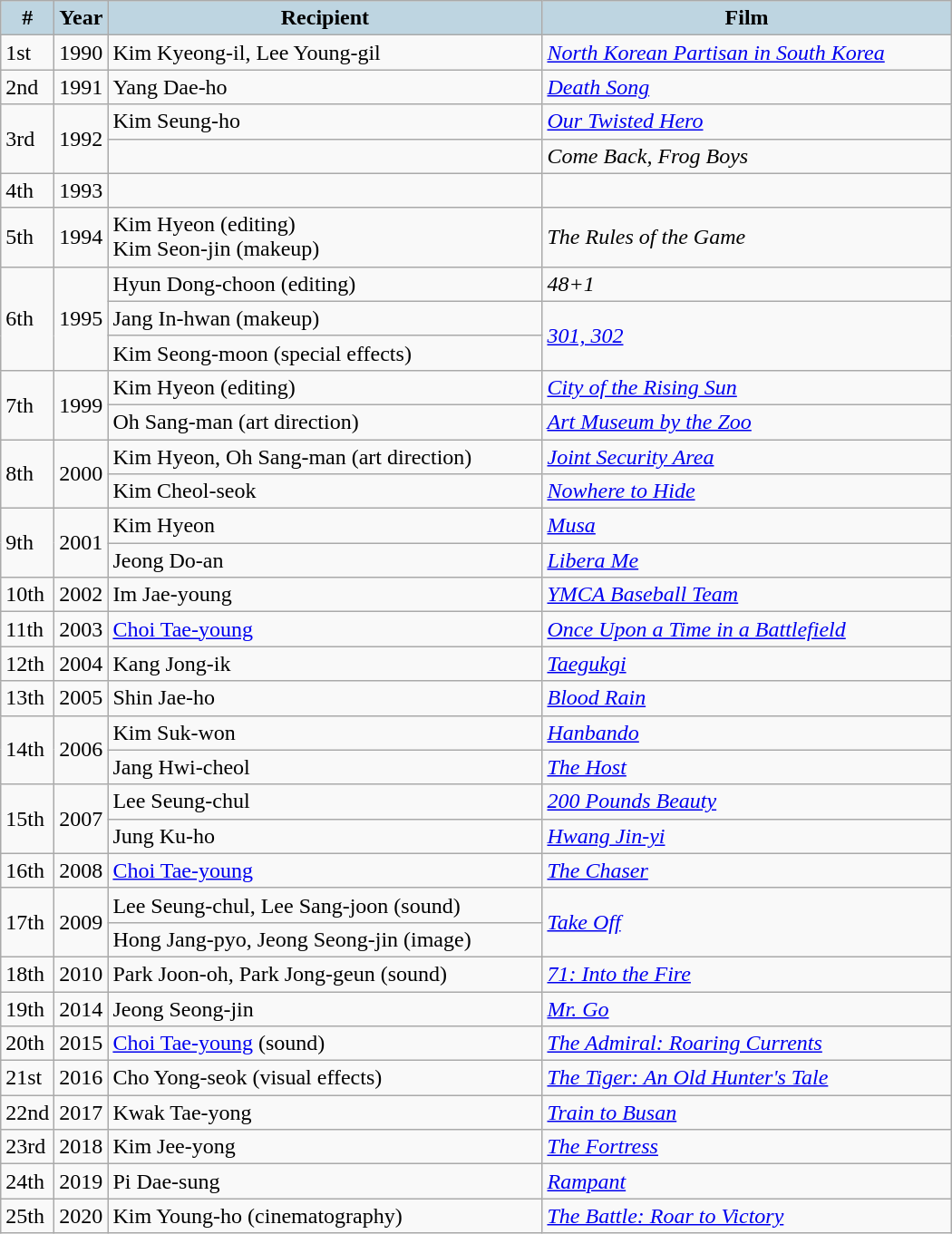<table class="wikitable" style="width:700px">
<tr>
<th style="background:#BED5E1; width:10px">#</th>
<th style="background:#BED5E1; width:10px">Year</th>
<th style="background:#BED5E1;">Recipient</th>
<th style="background:#BED5E1;">Film</th>
</tr>
<tr>
<td>1st</td>
<td>1990</td>
<td>Kim Kyeong-il, Lee Young-gil</td>
<td><em><a href='#'>North Korean Partisan in South Korea</a></em></td>
</tr>
<tr>
<td>2nd</td>
<td>1991</td>
<td>Yang Dae-ho</td>
<td><em><a href='#'>Death Song</a></em></td>
</tr>
<tr>
<td rowspan=2>3rd</td>
<td rowspan=2>1992</td>
<td>Kim Seung-ho</td>
<td><em><a href='#'>Our Twisted Hero</a></em></td>
</tr>
<tr>
<td></td>
<td><em>Come Back, Frog Boys</em></td>
</tr>
<tr>
<td>4th</td>
<td>1993</td>
<td></td>
<td></td>
</tr>
<tr>
<td>5th</td>
<td>1994</td>
<td>Kim Hyeon (editing) <br> Kim Seon-jin (makeup)</td>
<td><em>The Rules of the Game</em></td>
</tr>
<tr>
<td rowspan=3>6th</td>
<td rowspan=3>1995</td>
<td>Hyun Dong-choon (editing)</td>
<td><em>48+1</em></td>
</tr>
<tr>
<td>Jang In-hwan (makeup)</td>
<td rowspan=2><em><a href='#'>301, 302</a></em></td>
</tr>
<tr>
<td>Kim Seong-moon (special effects)</td>
</tr>
<tr>
<td rowspan=2>7th</td>
<td rowspan=2>1999</td>
<td>Kim Hyeon (editing)</td>
<td><em><a href='#'>City of the Rising Sun</a></em></td>
</tr>
<tr>
<td>Oh Sang-man (art direction)</td>
<td><em><a href='#'>Art Museum by the Zoo</a></em></td>
</tr>
<tr>
<td rowspan=2>8th</td>
<td rowspan=2>2000</td>
<td>Kim Hyeon, Oh Sang-man (art direction)</td>
<td><em><a href='#'>Joint Security Area</a></em></td>
</tr>
<tr>
<td>Kim Cheol-seok</td>
<td><em><a href='#'>Nowhere to Hide</a></em></td>
</tr>
<tr>
<td rowspan=2>9th</td>
<td rowspan=2>2001</td>
<td>Kim Hyeon</td>
<td><em><a href='#'>Musa</a></em></td>
</tr>
<tr>
<td>Jeong Do-an</td>
<td><em><a href='#'>Libera Me</a></em></td>
</tr>
<tr>
<td>10th</td>
<td>2002</td>
<td>Im Jae-young</td>
<td><em><a href='#'>YMCA Baseball Team</a></em></td>
</tr>
<tr>
<td>11th</td>
<td>2003</td>
<td><a href='#'>Choi Tae-young</a></td>
<td><em><a href='#'>Once Upon a Time in a Battlefield</a></em></td>
</tr>
<tr>
<td>12th</td>
<td>2004</td>
<td>Kang Jong-ik</td>
<td><em><a href='#'>Taegukgi</a></em></td>
</tr>
<tr>
<td>13th</td>
<td>2005</td>
<td>Shin Jae-ho</td>
<td><em><a href='#'>Blood Rain</a></em></td>
</tr>
<tr>
<td rowspan=2>14th</td>
<td rowspan=2>2006</td>
<td>Kim Suk-won</td>
<td><em><a href='#'>Hanbando</a></em></td>
</tr>
<tr>
<td>Jang Hwi-cheol</td>
<td><em><a href='#'>The Host</a></em></td>
</tr>
<tr>
<td rowspan=2>15th</td>
<td rowspan=2>2007</td>
<td>Lee Seung-chul</td>
<td><em><a href='#'>200 Pounds Beauty</a></em></td>
</tr>
<tr>
<td>Jung Ku-ho</td>
<td><em><a href='#'>Hwang Jin-yi</a></em></td>
</tr>
<tr>
<td>16th</td>
<td>2008</td>
<td><a href='#'>Choi Tae-young</a></td>
<td><em><a href='#'>The Chaser</a></em></td>
</tr>
<tr>
<td rowspan=2>17th</td>
<td rowspan=2>2009</td>
<td>Lee Seung-chul, Lee Sang-joon (sound)</td>
<td rowspan=2><em><a href='#'>Take Off</a></em></td>
</tr>
<tr>
<td>Hong Jang-pyo, Jeong Seong-jin (image)</td>
</tr>
<tr>
<td>18th</td>
<td>2010</td>
<td>Park Joon-oh, Park Jong-geun (sound)</td>
<td><em><a href='#'>71: Into the Fire</a></em></td>
</tr>
<tr>
<td>19th</td>
<td>2014</td>
<td>Jeong Seong-jin</td>
<td><em><a href='#'>Mr. Go</a></em></td>
</tr>
<tr>
<td>20th</td>
<td>2015</td>
<td><a href='#'>Choi Tae-young</a> (sound)</td>
<td><em><a href='#'>The Admiral: Roaring Currents</a></em></td>
</tr>
<tr>
<td>21st</td>
<td>2016</td>
<td>Cho Yong-seok (visual effects)</td>
<td><em><a href='#'>The Tiger: An Old Hunter's Tale</a></em></td>
</tr>
<tr>
<td>22nd</td>
<td>2017</td>
<td>Kwak Tae-yong</td>
<td><em><a href='#'>Train to Busan</a></em></td>
</tr>
<tr>
<td>23rd</td>
<td>2018</td>
<td>Kim Jee-yong</td>
<td><em><a href='#'>The Fortress</a></em></td>
</tr>
<tr>
<td>24th</td>
<td>2019</td>
<td>Pi Dae-sung</td>
<td><em><a href='#'>Rampant</a></em></td>
</tr>
<tr>
<td>25th</td>
<td>2020</td>
<td>Kim Young-ho (cinematography)</td>
<td><em><a href='#'>The Battle: Roar to Victory</a></em></td>
</tr>
</table>
